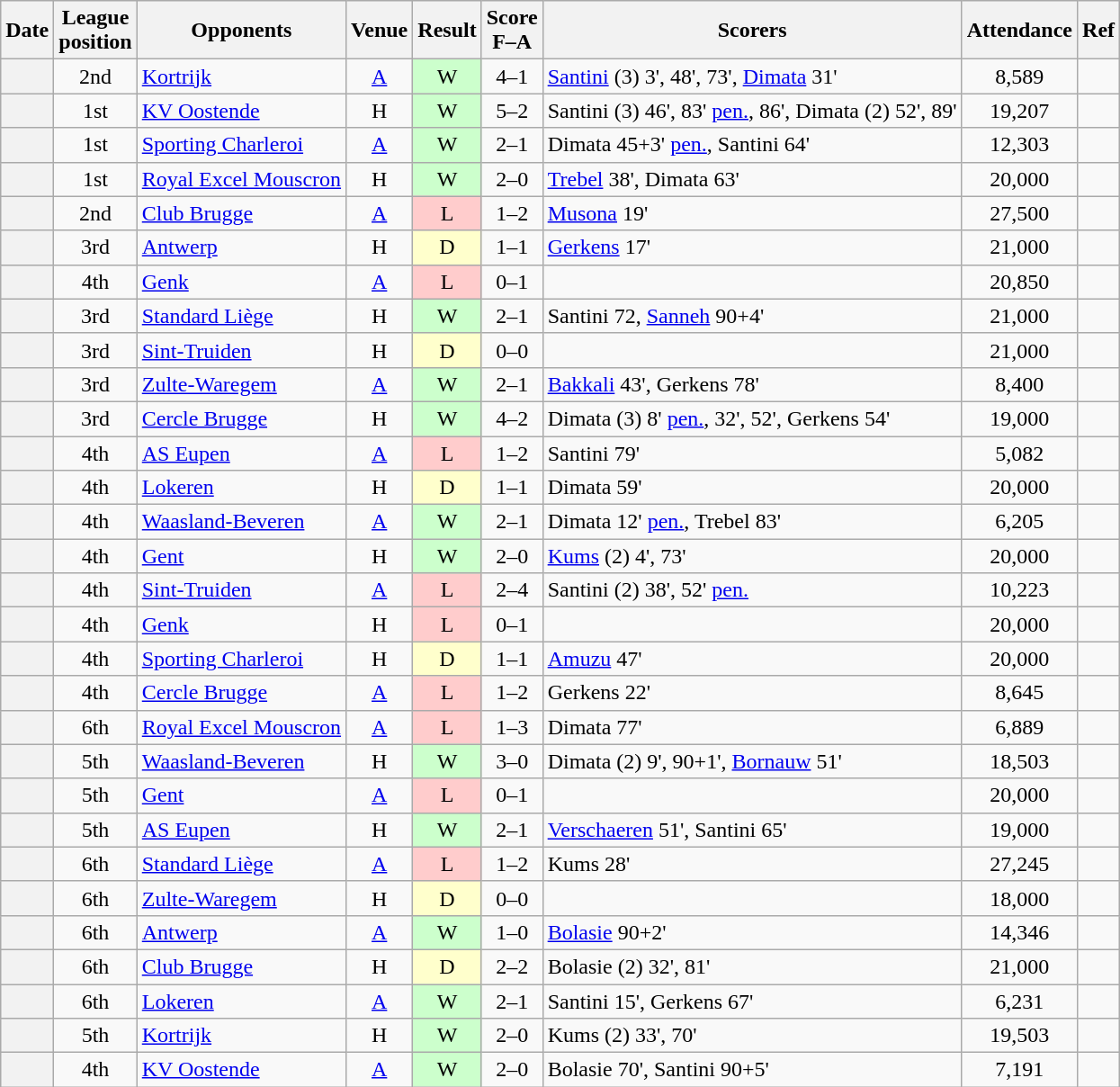<table class="wikitable plainrowheaders sortable" style="text-align:center">
<tr>
<th scope="col">Date</th>
<th scope="col">League<br>position</th>
<th scope="col">Opponents</th>
<th scope="col">Venue</th>
<th scope="col">Result</th>
<th scope="col">Score<br>F–A</th>
<th scope="col" class="unsortable">Scorers</th>
<th scope="col">Attendance</th>
<th scope="col" class="unsortable">Ref</th>
</tr>
<tr>
<th scope="row"></th>
<td>2nd</td>
<td align="left"><a href='#'>Kortrijk</a></td>
<td><a href='#'>A</a></td>
<td style="background-color:#CCFFCC">W</td>
<td>4–1</td>
<td align="left"><a href='#'>Santini</a> (3) 3', 48', 73', <a href='#'>Dimata</a> 31'</td>
<td>8,589</td>
<td></td>
</tr>
<tr>
<th scope="row"></th>
<td>1st</td>
<td align="left"><a href='#'>KV Oostende</a></td>
<td>H</td>
<td style="background-color:#CCFFCC">W</td>
<td>5–2</td>
<td align="left">Santini (3) 46', 83' <a href='#'>pen.</a>, 86', Dimata (2) 52', 89'</td>
<td>19,207</td>
<td></td>
</tr>
<tr>
<th scope="row"></th>
<td>1st</td>
<td align="left"><a href='#'>Sporting Charleroi</a></td>
<td><a href='#'>A</a></td>
<td style="background-color:#CCFFCC">W</td>
<td>2–1</td>
<td align="left">Dimata 45+3' <a href='#'>pen.</a>, Santini 64'</td>
<td>12,303</td>
<td></td>
</tr>
<tr>
<th scope="row"></th>
<td>1st</td>
<td align="left"><a href='#'>Royal Excel Mouscron</a></td>
<td>H</td>
<td style="background-color:#CCFFCC">W</td>
<td>2–0</td>
<td align="left"><a href='#'>Trebel</a> 38', Dimata 63'</td>
<td>20,000</td>
<td></td>
</tr>
<tr>
<th scope="row"></th>
<td>2nd</td>
<td align="left"><a href='#'>Club Brugge</a></td>
<td><a href='#'>A</a></td>
<td style="background-color:#FFCCCC">L</td>
<td>1–2</td>
<td align="left"><a href='#'>Musona</a> 19'</td>
<td>27,500</td>
<td></td>
</tr>
<tr>
<th scope="row"></th>
<td>3rd</td>
<td align="left"><a href='#'>Antwerp</a></td>
<td>H</td>
<td style="background-color:#FFFFCC">D</td>
<td>1–1</td>
<td align="left"><a href='#'>Gerkens</a> 17'</td>
<td>21,000</td>
<td></td>
</tr>
<tr>
<th scope="row"></th>
<td>4th</td>
<td align="left"><a href='#'>Genk</a></td>
<td><a href='#'>A</a></td>
<td style="background-color:#FFCCCC">L</td>
<td>0–1</td>
<td align="left"></td>
<td>20,850</td>
<td></td>
</tr>
<tr>
<th scope="row"></th>
<td>3rd</td>
<td align="left"><a href='#'>Standard Liège</a></td>
<td>H</td>
<td style="background-color:#CCFFCC">W</td>
<td>2–1</td>
<td align="left">Santini 72, <a href='#'>Sanneh</a> 90+4'</td>
<td>21,000</td>
<td></td>
</tr>
<tr>
<th scope="row"></th>
<td>3rd</td>
<td align="left"><a href='#'>Sint-Truiden</a></td>
<td>H</td>
<td style="background-color:#FFFFCC">D</td>
<td>0–0</td>
<td align="left"></td>
<td>21,000</td>
<td></td>
</tr>
<tr>
<th scope="row"></th>
<td>3rd</td>
<td align="left"><a href='#'>Zulte-Waregem</a></td>
<td><a href='#'>A</a></td>
<td style="background-color:#CCFFCC">W</td>
<td>2–1</td>
<td align="left"><a href='#'>Bakkali</a> 43', Gerkens 78'</td>
<td>8,400</td>
<td></td>
</tr>
<tr>
<th scope="row"></th>
<td>3rd</td>
<td align="left"><a href='#'>Cercle Brugge</a></td>
<td>H</td>
<td style="background-color:#CCFFCC">W</td>
<td>4–2</td>
<td align="left">Dimata (3) 8' <a href='#'>pen.</a>, 32', 52', Gerkens 54'</td>
<td>19,000</td>
<td></td>
</tr>
<tr>
<th scope="row"></th>
<td>4th</td>
<td align="left"><a href='#'>AS Eupen</a></td>
<td><a href='#'>A</a></td>
<td style="background-color:#FFCCCC">L</td>
<td>1–2</td>
<td align="left">Santini 79'</td>
<td>5,082</td>
<td></td>
</tr>
<tr>
<th scope="row"></th>
<td>4th</td>
<td align="left"><a href='#'>Lokeren</a></td>
<td>H</td>
<td style="background-color:#FFFFCC">D</td>
<td>1–1</td>
<td align="left">Dimata 59'</td>
<td>20,000</td>
<td></td>
</tr>
<tr>
<th scope="row"></th>
<td>4th</td>
<td align="left"><a href='#'>Waasland-Beveren</a></td>
<td><a href='#'>A</a></td>
<td style="background-color:#CCFFCC">W</td>
<td>2–1</td>
<td align="left">Dimata 12' <a href='#'>pen.</a>, Trebel 83'</td>
<td>6,205</td>
<td></td>
</tr>
<tr>
<th scope="row"></th>
<td>4th</td>
<td align="left"><a href='#'>Gent</a></td>
<td>H</td>
<td style="background-color:#CCFFCC">W</td>
<td>2–0</td>
<td align="left"><a href='#'>Kums</a> (2) 4', 73'</td>
<td>20,000</td>
<td></td>
</tr>
<tr>
<th scope="row"></th>
<td>4th</td>
<td align="left"><a href='#'>Sint-Truiden</a></td>
<td><a href='#'>A</a></td>
<td style="background-color:#FFCCCC">L</td>
<td>2–4</td>
<td align="left">Santini (2) 38', 52' <a href='#'>pen.</a></td>
<td>10,223</td>
<td></td>
</tr>
<tr>
<th scope="row"></th>
<td>4th</td>
<td align="left"><a href='#'>Genk</a></td>
<td>H</td>
<td style="background-color:#FFCCCC">L</td>
<td>0–1</td>
<td align="left"></td>
<td>20,000</td>
<td></td>
</tr>
<tr>
<th scope="row"></th>
<td>4th</td>
<td align="left"><a href='#'>Sporting Charleroi</a></td>
<td>H</td>
<td style="background-color:#FFFFCC">D</td>
<td>1–1</td>
<td align="left"><a href='#'>Amuzu</a> 47'</td>
<td>20,000</td>
<td></td>
</tr>
<tr>
<th scope="row"></th>
<td>4th</td>
<td align="left"><a href='#'>Cercle Brugge</a></td>
<td><a href='#'>A</a></td>
<td style="background-color:#FFCCCC">L</td>
<td>1–2</td>
<td align="left">Gerkens 22'</td>
<td>8,645</td>
<td></td>
</tr>
<tr>
<th scope="row"></th>
<td>6th</td>
<td align="left"><a href='#'>Royal Excel Mouscron</a></td>
<td><a href='#'>A</a></td>
<td style="background-color:#FFCCCC">L</td>
<td>1–3</td>
<td align="left">Dimata 77'</td>
<td>6,889</td>
<td></td>
</tr>
<tr>
<th scope="row"></th>
<td>5th</td>
<td align="left"><a href='#'>Waasland-Beveren</a></td>
<td>H</td>
<td style="background-color:#CCFFCC">W</td>
<td>3–0</td>
<td align="left">Dimata (2) 9', 90+1', <a href='#'>Bornauw</a> 51'</td>
<td>18,503</td>
<td></td>
</tr>
<tr>
<th scope="row"></th>
<td>5th</td>
<td align="left"><a href='#'>Gent</a></td>
<td><a href='#'>A</a></td>
<td style="background-color:#FFCCCC">L</td>
<td>0–1</td>
<td align="left"></td>
<td>20,000</td>
<td></td>
</tr>
<tr>
<th scope="row"></th>
<td>5th</td>
<td align="left"><a href='#'>AS Eupen</a></td>
<td>H</td>
<td style="background-color:#CCFFCC">W</td>
<td>2–1</td>
<td align="left"><a href='#'>Verschaeren</a> 51', Santini 65'</td>
<td>19,000</td>
<td></td>
</tr>
<tr>
<th scope="row"></th>
<td>6th</td>
<td align="left"><a href='#'>Standard Liège</a></td>
<td><a href='#'>A</a></td>
<td style="background-color:#FFCCCC">L</td>
<td>1–2</td>
<td align="left">Kums 28'</td>
<td>27,245</td>
<td></td>
</tr>
<tr>
<th scope="row"></th>
<td>6th</td>
<td align="left"><a href='#'>Zulte-Waregem</a></td>
<td>H</td>
<td style="background-color:#FFFFCC">D</td>
<td>0–0</td>
<td align="left"></td>
<td>18,000</td>
<td></td>
</tr>
<tr>
<th scope="row"></th>
<td>6th</td>
<td align="left"><a href='#'>Antwerp</a></td>
<td><a href='#'>A</a></td>
<td style="background-color:#CCFFCC">W</td>
<td>1–0</td>
<td align="left"><a href='#'>Bolasie</a> 90+2'</td>
<td>14,346</td>
<td></td>
</tr>
<tr>
<th scope="row"></th>
<td>6th</td>
<td align="left"><a href='#'>Club Brugge</a></td>
<td>H</td>
<td style="background-color:#FFFFCC">D</td>
<td>2–2</td>
<td align="left">Bolasie (2) 32', 81'</td>
<td>21,000</td>
<td></td>
</tr>
<tr>
<th scope="row"></th>
<td>6th</td>
<td align="left"><a href='#'>Lokeren</a></td>
<td><a href='#'>A</a></td>
<td style="background-color:#CCFFCC">W</td>
<td>2–1</td>
<td align="left">Santini 15', Gerkens 67'</td>
<td>6,231</td>
<td></td>
</tr>
<tr>
<th scope="row"></th>
<td>5th</td>
<td align="left"><a href='#'>Kortrijk</a></td>
<td>H</td>
<td style="background-color:#CCFFCC">W</td>
<td>2–0</td>
<td align="left">Kums (2) 33', 70'</td>
<td>19,503</td>
<td></td>
</tr>
<tr>
<th scope="row"></th>
<td>4th</td>
<td align="left"><a href='#'>KV Oostende</a></td>
<td><a href='#'>A</a></td>
<td style="background-color:#CCFFCC">W</td>
<td>2–0</td>
<td align="left">Bolasie 70', Santini 90+5'</td>
<td>7,191</td>
<td></td>
</tr>
</table>
